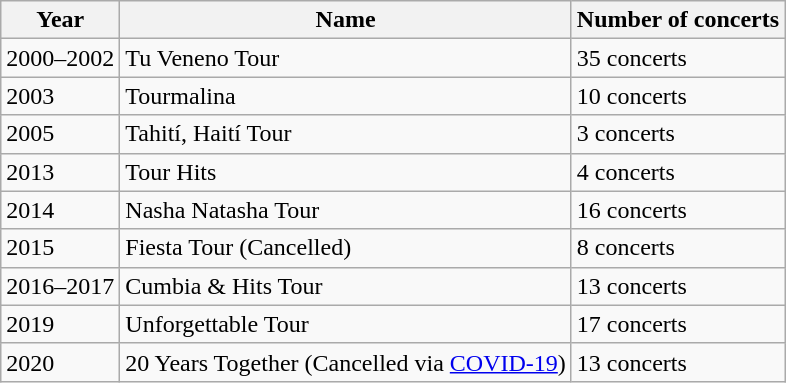<table class="wikitable">
<tr>
<th>Year</th>
<th>Name</th>
<th>Number of concerts</th>
</tr>
<tr>
<td>2000–2002</td>
<td>Tu Veneno Tour</td>
<td>35 concerts</td>
</tr>
<tr>
<td>2003</td>
<td>Tourmalina</td>
<td>10 concerts</td>
</tr>
<tr>
<td>2005</td>
<td>Tahití, Haití Tour</td>
<td>3 concerts</td>
</tr>
<tr>
<td>2013</td>
<td>Tour Hits</td>
<td>4 concerts</td>
</tr>
<tr>
<td>2014</td>
<td>Nasha Natasha Tour</td>
<td>16 concerts</td>
</tr>
<tr>
<td>2015</td>
<td>Fiesta Tour (Cancelled)</td>
<td>8 concerts</td>
</tr>
<tr>
<td>2016–2017</td>
<td>Cumbia & Hits Tour</td>
<td>13 concerts</td>
</tr>
<tr>
<td>2019</td>
<td>Unforgettable Tour</td>
<td>17 concerts</td>
</tr>
<tr>
<td>2020</td>
<td>20 Years Together (Cancelled via <a href='#'>COVID-19</a>)</td>
<td>13 concerts</td>
</tr>
</table>
